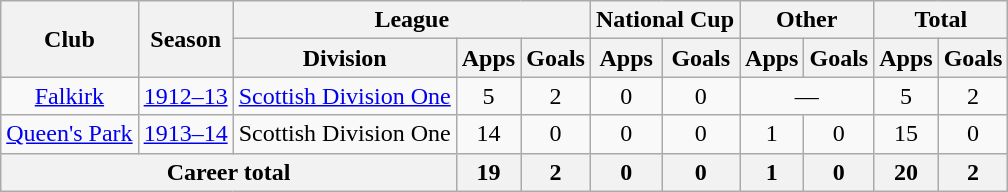<table class="wikitable" style="text-align: center;">
<tr>
<th rowspan="2">Club</th>
<th rowspan="2">Season</th>
<th colspan="3">League</th>
<th colspan="2">National Cup</th>
<th colspan="2">Other</th>
<th colspan="2">Total</th>
</tr>
<tr>
<th>Division</th>
<th>Apps</th>
<th>Goals</th>
<th>Apps</th>
<th>Goals</th>
<th>Apps</th>
<th>Goals</th>
<th>Apps</th>
<th>Goals</th>
</tr>
<tr>
<td><a href='#'>Falkirk</a></td>
<td><a href='#'>1912–13</a></td>
<td><a href='#'>Scottish Division One</a></td>
<td>5</td>
<td>2</td>
<td>0</td>
<td>0</td>
<td colspan="2">—</td>
<td>5</td>
<td>2</td>
</tr>
<tr>
<td><a href='#'>Queen's Park</a></td>
<td><a href='#'>1913–14</a></td>
<td>Scottish Division One</td>
<td>14</td>
<td>0</td>
<td>0</td>
<td>0</td>
<td>1</td>
<td>0</td>
<td>15</td>
<td>0</td>
</tr>
<tr>
<th colspan="3">Career total</th>
<th>19</th>
<th>2</th>
<th>0</th>
<th>0</th>
<th>1</th>
<th>0</th>
<th>20</th>
<th>2</th>
</tr>
</table>
